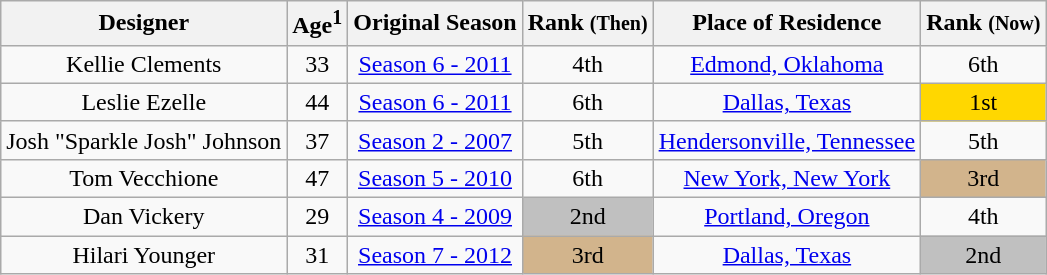<table class="wikitable sortable" style="text-align:center">
<tr>
<th>Designer</th>
<th>Age<sup>1</sup></th>
<th>Original Season</th>
<th>Rank <small>(Then)</small></th>
<th>Place of Residence</th>
<th>Rank <small>(Now)</small></th>
</tr>
<tr>
<td>Kellie Clements</td>
<td>33</td>
<td><a href='#'>Season 6 - 2011</a></td>
<td>4th</td>
<td><a href='#'>Edmond, Oklahoma</a></td>
<td>6th</td>
</tr>
<tr>
<td>Leslie Ezelle</td>
<td>44</td>
<td><a href='#'>Season 6 - 2011</a></td>
<td>6th</td>
<td><a href='#'>Dallas, Texas</a></td>
<td bgcolor="gold">1st</td>
</tr>
<tr>
<td>Josh "Sparkle Josh" Johnson</td>
<td>37</td>
<td><a href='#'>Season 2 - 2007</a></td>
<td>5th</td>
<td><a href='#'>Hendersonville, Tennessee</a></td>
<td>5th</td>
</tr>
<tr>
<td>Tom Vecchione</td>
<td>47</td>
<td><a href='#'>Season 5 - 2010</a></td>
<td>6th</td>
<td><a href='#'>New York, New York</a></td>
<td bgcolor="tan">3rd</td>
</tr>
<tr>
<td>Dan Vickery</td>
<td>29</td>
<td><a href='#'>Season 4 - 2009</a></td>
<td bgcolor="silver">2nd</td>
<td><a href='#'>Portland, Oregon</a></td>
<td>4th</td>
</tr>
<tr>
<td>Hilari Younger</td>
<td>31</td>
<td><a href='#'>Season 7 - 2012</a></td>
<td bgcolor="tan">3rd</td>
<td><a href='#'>Dallas, Texas</a></td>
<td bgcolor="silver">2nd</td>
</tr>
</table>
